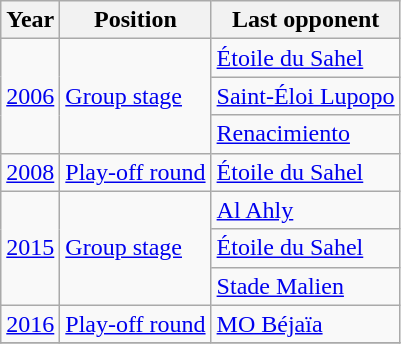<table class="wikitable">
<tr>
<th>Year</th>
<th>Position</th>
<th>Last opponent</th>
</tr>
<tr>
<td rowspan=3><a href='#'>2006</a></td>
<td rowspan=3><a href='#'>Group stage</a></td>
<td> <a href='#'>Étoile du Sahel</a></td>
</tr>
<tr>
<td> <a href='#'>Saint-Éloi Lupopo</a></td>
</tr>
<tr>
<td> <a href='#'>Renacimiento</a></td>
</tr>
<tr>
<td><a href='#'>2008</a></td>
<td><a href='#'>Play-off round</a></td>
<td> <a href='#'>Étoile du Sahel</a></td>
</tr>
<tr>
<td rowspan=3><a href='#'>2015</a></td>
<td rowspan=3><a href='#'>Group stage</a></td>
<td> <a href='#'>Al Ahly</a></td>
</tr>
<tr>
<td> <a href='#'>Étoile du Sahel</a></td>
</tr>
<tr>
<td> <a href='#'>Stade Malien</a></td>
</tr>
<tr>
<td><a href='#'>2016</a></td>
<td><a href='#'>Play-off round</a></td>
<td> <a href='#'>MO Béjaïa</a></td>
</tr>
<tr>
</tr>
</table>
